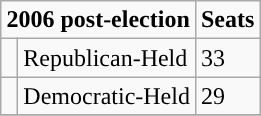<table class="wikitable">
<tr>
<td colspan="2" rowspan="1" align="center" valign="top"><strong>2006 post-election</strong></td>
<td style="vertical-align:top;"><strong>Seats</strong><br></td>
</tr>
<tr>
<td style="background-color:"> </td>
<td>Republican-Held</td>
<td>33</td>
</tr>
<tr>
<td style="background-color:"> </td>
<td>Democratic-Held</td>
<td>29</td>
</tr>
<tr>
</tr>
</table>
